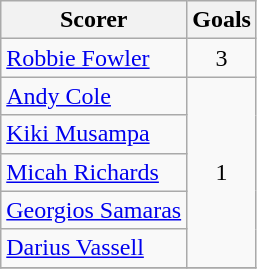<table class="wikitable">
<tr>
<th>Scorer</th>
<th>Goals</th>
</tr>
<tr>
<td> <a href='#'>Robbie Fowler</a></td>
<td align=center>3</td>
</tr>
<tr>
<td> <a href='#'>Andy Cole</a></td>
<td rowspan="5" align=center>1</td>
</tr>
<tr>
<td> <a href='#'>Kiki Musampa</a></td>
</tr>
<tr>
<td> <a href='#'>Micah Richards</a></td>
</tr>
<tr>
<td> <a href='#'>Georgios Samaras</a></td>
</tr>
<tr>
<td> <a href='#'>Darius Vassell</a></td>
</tr>
<tr>
</tr>
</table>
